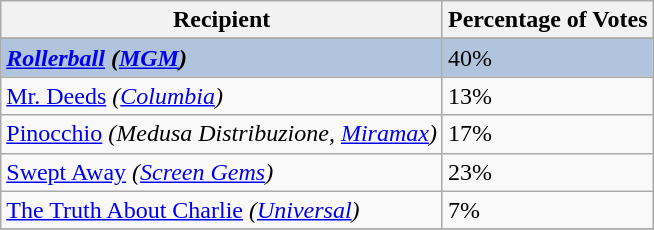<table class="wikitable sortable plainrowheaders" align="centre">
<tr>
<th>Recipient</th>
<th>Percentage of Votes</th>
</tr>
<tr>
</tr>
<tr style="background:#B0C4DE;">
<td><strong><em><a href='#'>Rollerball</a><em> (<a href='#'>MGM</a>)<strong></td>
<td></strong>40%<strong></td>
</tr>
<tr>
<td></em><a href='#'>Mr. Deeds</a><em> (<a href='#'>Columbia</a>)</td>
<td>13%</td>
</tr>
<tr>
<td></em><a href='#'>Pinocchio</a><em> (Medusa Distribuzione, <a href='#'>Miramax</a>)</td>
<td>17%</td>
</tr>
<tr>
<td></em><a href='#'>Swept Away</a><em> (<a href='#'>Screen Gems</a>)</td>
<td>23%</td>
</tr>
<tr>
<td></em><a href='#'>The Truth About Charlie</a><em> (<a href='#'>Universal</a>)</td>
<td>7%</td>
</tr>
<tr>
</tr>
</table>
